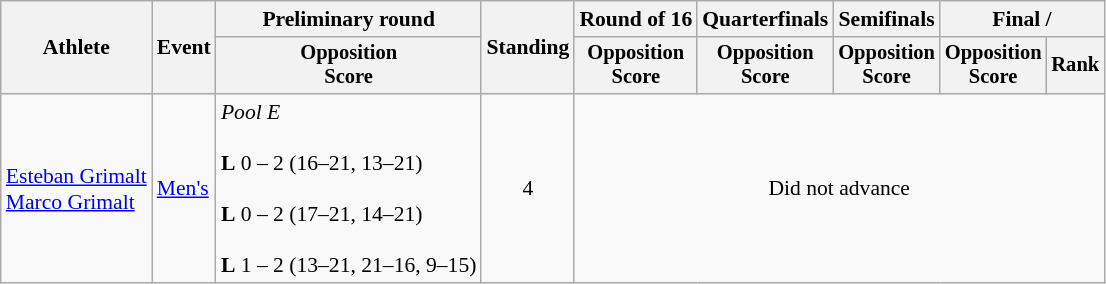<table class=wikitable style="font-size:90%">
<tr>
<th rowspan="2">Athlete</th>
<th rowspan="2">Event</th>
<th>Preliminary round</th>
<th rowspan="2">Standing</th>
<th>Round of 16</th>
<th>Quarterfinals</th>
<th>Semifinals</th>
<th colspan=2>Final / </th>
</tr>
<tr style="font-size:95%">
<th>Opposition<br>Score</th>
<th>Opposition<br>Score</th>
<th>Opposition<br>Score</th>
<th>Opposition<br>Score</th>
<th>Opposition<br>Score</th>
<th>Rank</th>
</tr>
<tr align=center>
<td align=left><a href='#'>Esteban Grimalt</a><br><a href='#'>Marco Grimalt</a></td>
<td align=left><a href='#'>Men's</a></td>
<td align=left><em>Pool E</em><br><br><strong>L</strong> 0 – 2 (16–21, 13–21)<br><br><strong>L</strong> 0 – 2 (17–21, 14–21)<br><br><strong>L</strong> 1 – 2 (13–21, 21–16, 9–15)</td>
<td>4</td>
<td colspan=5>Did not advance</td>
</tr>
</table>
